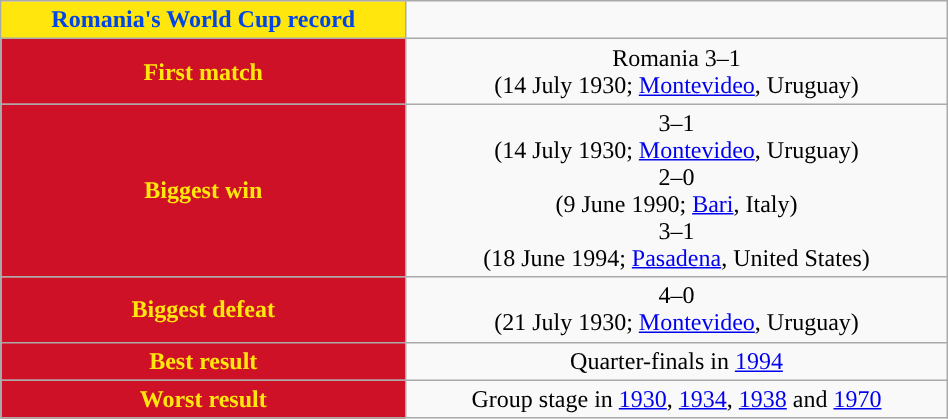<table class="wikitable collapsible collapsed" style="width:50%;text-align:center">
<tr>
<th style="background:#FFE60D; color:#0045E6; "><strong>Romania's World Cup record</strong></th>
</tr>
<tr>
<th style="background:#CE1126; color:#FFE60D; ">First match</th>
<td> Romania 3–1 <br> (14 July 1930; <a href='#'>Montevideo</a>, Uruguay)</td>
</tr>
<tr>
<th style="background:#CE1126; color:#FFE60D; ">Biggest win</th>
<td> 3–1 <br> (14 July 1930; <a href='#'>Montevideo</a>, Uruguay)<br> 2–0 <br> (9 June 1990; <a href='#'>Bari</a>, Italy)<br> 3–1 <br> (18 June 1994; <a href='#'>Pasadena</a>, United States)</td>
</tr>
<tr>
<th style="background:#CE1126; color:#FFE60D; ">Biggest defeat</th>
<td> 4–0 <br> (21 July 1930; <a href='#'>Montevideo</a>, Uruguay)</td>
</tr>
<tr>
<th style="background:#CE1126; color:#FFE60D; ">Best result</th>
<td>Quarter-finals in <a href='#'>1994</a></td>
</tr>
<tr>
<th style="background:#CE1126; color:#FFE60D; ">Worst result</th>
<td>Group stage in <a href='#'>1930</a>, <a href='#'>1934</a>, <a href='#'>1938</a> and <a href='#'>1970</a></td>
</tr>
</table>
